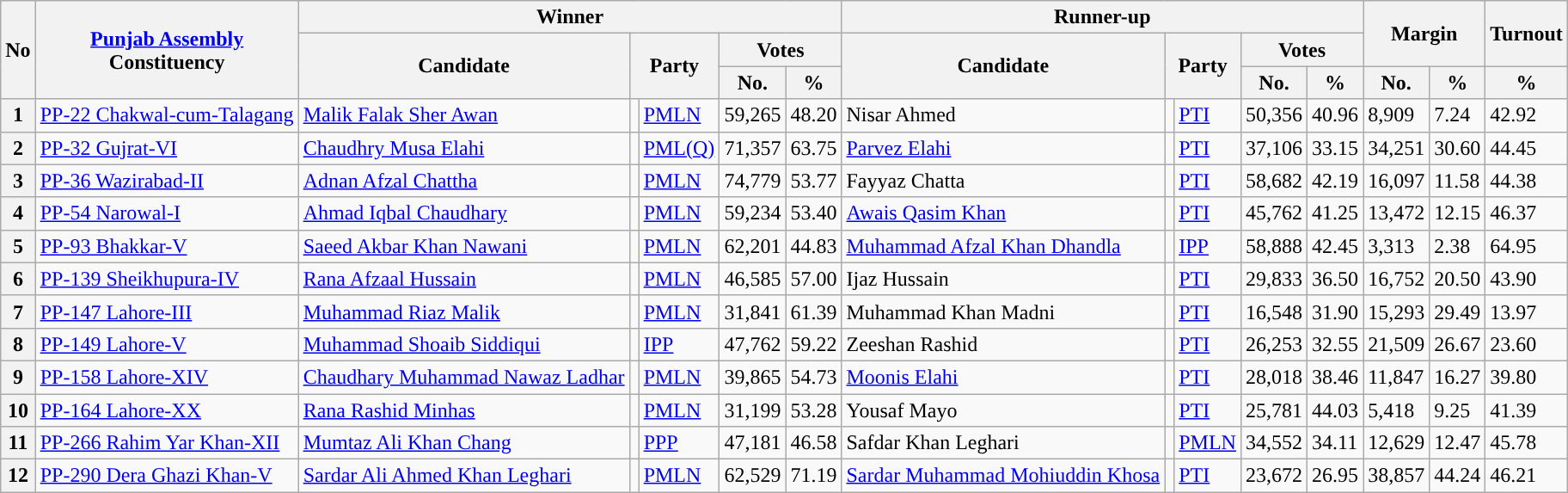<table class="wikitable sortable">
<tr>
<th rowspan="3">No</th>
<th rowspan="3"><a href='#'>Punjab Assembly</a><br>Constituency</th>
<th colspan="5">Winner</th>
<th colspan="5">Runner-up</th>
<th colspan="2" rowspan="2">Margin</th>
<th rowspan="2">Turnout</th>
</tr>
<tr>
<th rowspan="2">Candidate</th>
<th colspan="2" rowspan="2">Party</th>
<th colspan="2">Votes</th>
<th rowspan="2">Candidate</th>
<th colspan="2" rowspan="2">Party</th>
<th colspan="2">Votes</th>
</tr>
<tr>
<th>No.</th>
<th>%</th>
<th>No.</th>
<th>%</th>
<th>No.</th>
<th>%</th>
<th>%</th>
</tr>
<tr>
<th>1</th>
<td><a href='#'>PP-22 Chakwal-cum-Talagang</a></td>
<td><a href='#'>Malik Falak Sher Awan</a></td>
<td></td>
<td><a href='#'>PMLN</a></td>
<td>59,265</td>
<td>48.20</td>
<td>Nisar Ahmed</td>
<td></td>
<td><a href='#'>PTI</a></td>
<td>50,356</td>
<td>40.96</td>
<td>8,909</td>
<td>7.24</td>
<td>42.92</td>
</tr>
<tr>
<th>2</th>
<td><a href='#'>PP-32 Gujrat-VI</a></td>
<td><a href='#'>Chaudhry Musa Elahi</a></td>
<td></td>
<td><a href='#'>PML(Q)</a></td>
<td>71,357</td>
<td>63.75</td>
<td><a href='#'>Parvez Elahi</a></td>
<td></td>
<td><a href='#'>PTI</a></td>
<td>37,106</td>
<td>33.15</td>
<td>34,251</td>
<td>30.60</td>
<td>44.45</td>
</tr>
<tr>
<th>3</th>
<td><a href='#'>PP-36 Wazirabad-II</a></td>
<td><a href='#'>Adnan Afzal Chattha</a></td>
<td></td>
<td><a href='#'>PMLN</a></td>
<td>74,779</td>
<td>53.77</td>
<td>Fayyaz Chatta</td>
<td></td>
<td><a href='#'>PTI</a></td>
<td>58,682</td>
<td>42.19</td>
<td>16,097</td>
<td>11.58</td>
<td>44.38</td>
</tr>
<tr>
<th>4</th>
<td><a href='#'>PP-54 Narowal-I</a></td>
<td><a href='#'>Ahmad Iqbal Chaudhary</a></td>
<td></td>
<td><a href='#'>PMLN</a></td>
<td>59,234</td>
<td>53.40</td>
<td><a href='#'>Awais Qasim Khan</a></td>
<td></td>
<td><a href='#'>PTI</a></td>
<td>45,762</td>
<td>41.25</td>
<td>13,472</td>
<td>12.15</td>
<td>46.37</td>
</tr>
<tr>
<th>5</th>
<td><a href='#'>PP-93 Bhakkar-V</a></td>
<td><a href='#'>Saeed Akbar Khan Nawani</a></td>
<td></td>
<td><a href='#'>PMLN</a></td>
<td>62,201</td>
<td>44.83</td>
<td><a href='#'>Muhammad Afzal Khan Dhandla</a></td>
<td></td>
<td><a href='#'>IPP</a></td>
<td>58,888</td>
<td>42.45</td>
<td>3,313</td>
<td>2.38</td>
<td>64.95</td>
</tr>
<tr>
<th>6</th>
<td><a href='#'>PP-139 Sheikhupura-IV</a></td>
<td><a href='#'>Rana Afzaal Hussain</a></td>
<td></td>
<td><a href='#'>PMLN</a></td>
<td>46,585</td>
<td>57.00</td>
<td>Ijaz Hussain</td>
<td></td>
<td><a href='#'>PTI</a></td>
<td>29,833</td>
<td>36.50</td>
<td>16,752</td>
<td>20.50</td>
<td>43.90</td>
</tr>
<tr>
<th>7</th>
<td><a href='#'>PP-147 Lahore-III</a></td>
<td><a href='#'>Muhammad Riaz Malik</a></td>
<td></td>
<td><a href='#'>PMLN</a></td>
<td>31,841</td>
<td>61.39</td>
<td>Muhammad Khan Madni</td>
<td></td>
<td><a href='#'>PTI</a></td>
<td>16,548</td>
<td>31.90</td>
<td>15,293</td>
<td>29.49</td>
<td>13.97</td>
</tr>
<tr>
<th>8</th>
<td><a href='#'>PP-149 Lahore-V</a></td>
<td><a href='#'>Muhammad Shoaib Siddiqui</a></td>
<td></td>
<td><a href='#'>IPP</a></td>
<td>47,762</td>
<td>59.22</td>
<td>Zeeshan Rashid</td>
<td></td>
<td><a href='#'>PTI</a></td>
<td>26,253</td>
<td>32.55</td>
<td>21,509</td>
<td>26.67</td>
<td>23.60</td>
</tr>
<tr>
<th>9</th>
<td><a href='#'>PP-158 Lahore-XIV</a></td>
<td><a href='#'>Chaudhary Muhammad Nawaz Ladhar</a></td>
<td></td>
<td><a href='#'>PMLN</a></td>
<td>39,865</td>
<td>54.73</td>
<td><a href='#'>Moonis Elahi</a></td>
<td></td>
<td><a href='#'>PTI</a></td>
<td>28,018</td>
<td>38.46</td>
<td>11,847</td>
<td>16.27</td>
<td>39.80</td>
</tr>
<tr>
<th>10</th>
<td><a href='#'>PP-164 Lahore-XX</a></td>
<td><a href='#'>Rana Rashid Minhas</a></td>
<td></td>
<td><a href='#'>PMLN</a></td>
<td>31,199</td>
<td>53.28</td>
<td>Yousaf Mayo</td>
<td></td>
<td><a href='#'>PTI</a></td>
<td>25,781</td>
<td>44.03</td>
<td>5,418</td>
<td>9.25</td>
<td>41.39</td>
</tr>
<tr>
<th>11</th>
<td><a href='#'>PP-266 Rahim Yar Khan-XII</a></td>
<td><a href='#'>Mumtaz Ali Khan Chang</a></td>
<td></td>
<td><a href='#'>PPP</a></td>
<td>47,181</td>
<td>46.58</td>
<td>Safdar Khan Leghari</td>
<td></td>
<td><a href='#'>PMLN</a></td>
<td>34,552</td>
<td>34.11</td>
<td>12,629</td>
<td>12.47</td>
<td>45.78</td>
</tr>
<tr>
<th>12</th>
<td><a href='#'>PP-290 Dera Ghazi Khan-V</a></td>
<td><a href='#'>Sardar Ali Ahmed Khan Leghari</a></td>
<td></td>
<td><a href='#'>PMLN</a></td>
<td>62,529</td>
<td>71.19</td>
<td><a href='#'>Sardar Muhammad Mohiuddin Khosa</a></td>
<td></td>
<td><a href='#'>PTI</a></td>
<td>23,672</td>
<td>26.95</td>
<td>38,857</td>
<td>44.24</td>
<td>46.21</td>
</tr>
</table>
